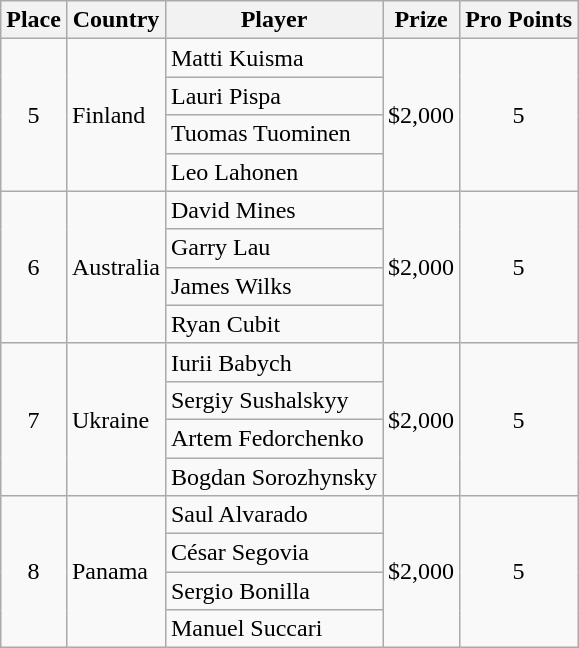<table class="wikitable">
<tr>
<th>Place</th>
<th>Country</th>
<th>Player</th>
<th>Prize</th>
<th>Pro Points</th>
</tr>
<tr>
<td rowspan="4" align=center>5</td>
<td rowspan="4"> Finland</td>
<td>Matti Kuisma</td>
<td rowspan="4" align=center>$2,000</td>
<td rowspan="4" align=center>5</td>
</tr>
<tr>
<td>Lauri Pispa</td>
</tr>
<tr>
<td>Tuomas Tuominen</td>
</tr>
<tr>
<td>Leo Lahonen</td>
</tr>
<tr>
<td rowspan="4" align=center>6</td>
<td rowspan="4"> Australia</td>
<td>David Mines</td>
<td rowspan="4" align=center>$2,000</td>
<td rowspan="4" align=center>5</td>
</tr>
<tr>
<td>Garry Lau</td>
</tr>
<tr>
<td>James Wilks</td>
</tr>
<tr>
<td>Ryan Cubit</td>
</tr>
<tr>
<td rowspan="4" align=center>7</td>
<td rowspan="4"> Ukraine</td>
<td>Iurii Babych</td>
<td rowspan="4" align=center>$2,000</td>
<td rowspan="4" align=center>5</td>
</tr>
<tr>
<td>Sergiy Sushalskyy</td>
</tr>
<tr>
<td>Artem Fedorchenko</td>
</tr>
<tr>
<td>Bogdan Sorozhynsky</td>
</tr>
<tr>
<td rowspan="4" align=center>8</td>
<td rowspan="4"> Panama</td>
<td>Saul Alvarado</td>
<td rowspan="4" align=center>$2,000</td>
<td rowspan="4" align=center>5</td>
</tr>
<tr>
<td>César Segovia</td>
</tr>
<tr>
<td>Sergio Bonilla</td>
</tr>
<tr>
<td>Manuel Succari</td>
</tr>
</table>
